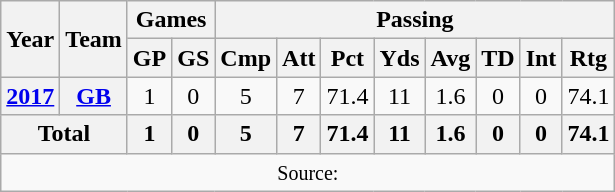<table class="wikitable" style="text-align:center;">
<tr>
<th rowspan="2">Year</th>
<th rowspan="2">Team</th>
<th colspan="2">Games</th>
<th colspan="8">Passing</th>
</tr>
<tr>
<th>GP</th>
<th>GS</th>
<th>Cmp</th>
<th>Att</th>
<th>Pct</th>
<th>Yds</th>
<th>Avg</th>
<th>TD</th>
<th>Int</th>
<th>Rtg</th>
</tr>
<tr>
<th><a href='#'>2017</a></th>
<th><a href='#'>GB</a></th>
<td>1</td>
<td>0</td>
<td>5</td>
<td>7</td>
<td>71.4</td>
<td>11</td>
<td>1.6</td>
<td>0</td>
<td>0</td>
<td>74.1</td>
</tr>
<tr>
<th colspan="2">Total</th>
<th>1</th>
<th>0</th>
<th>5</th>
<th>7</th>
<th>71.4</th>
<th>11</th>
<th>1.6</th>
<th>0</th>
<th>0</th>
<th>74.1</th>
</tr>
<tr>
<td colspan="12"><small>Source: </small></td>
</tr>
</table>
